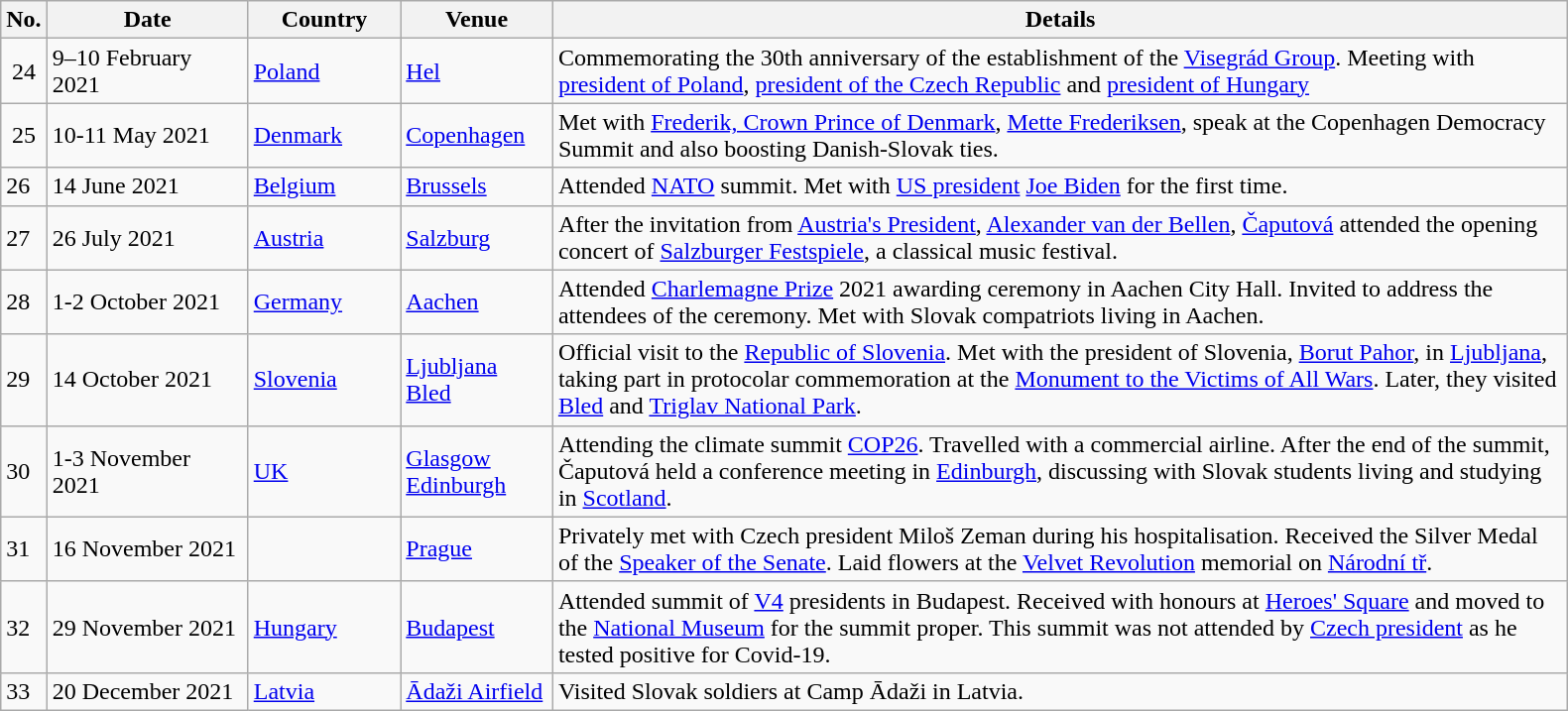<table class="wikitable">
<tr>
<th width="20" align="center">No.</th>
<th width="128" align="center">Date</th>
<th width="95" align="center">Country</th>
<th width="95" align="center">Venue</th>
<th width="675" align="center">Details</th>
</tr>
<tr>
<td align="center">24</td>
<td align="left">9–10 February 2021</td>
<td align="left"> <a href='#'>Poland</a></td>
<td align="left"><a href='#'>Hel</a></td>
<td align="left">Commemorating the 30th anniversary of the establishment of the <a href='#'>Visegrád Group</a>. Meeting with <a href='#'>president of Poland</a>, <a href='#'>president of the Czech Republic</a> and <a href='#'>president of Hungary</a></td>
</tr>
<tr>
<td align="center">25</td>
<td align="left">10-11 May 2021</td>
<td align="left"> <a href='#'>Denmark</a></td>
<td align="left"><a href='#'>Copenhagen</a></td>
<td align="left">Met with <a href='#'>Frederik, Crown Prince of Denmark</a>, <a href='#'>Mette Frederiksen</a>, speak at the Copenhagen Democracy Summit and also boosting Danish-Slovak ties.</td>
</tr>
<tr>
<td>26</td>
<td>14 June 2021</td>
<td> <a href='#'>Belgium</a></td>
<td><a href='#'>Brussels</a></td>
<td>Attended <a href='#'>NATO</a> summit. Met with <a href='#'>US president</a> <a href='#'>Joe Biden</a> for the first time.</td>
</tr>
<tr>
<td>27</td>
<td>26 July 2021</td>
<td> <a href='#'>Austria</a></td>
<td><a href='#'>Salzburg</a></td>
<td>After the invitation from <a href='#'>Austria's President</a>, <a href='#'>Alexander van der Bellen</a>, <a href='#'>Čaputová</a> attended the opening concert of <a href='#'>Salzburger Festspiele</a>, a classical music festival.</td>
</tr>
<tr>
<td>28</td>
<td>1-2 October 2021</td>
<td> <a href='#'>Germany</a></td>
<td><a href='#'>Aachen</a></td>
<td>Attended <a href='#'>Charlemagne Prize</a> 2021 awarding ceremony in Aachen City Hall. Invited to address the attendees of the ceremony. Met with Slovak compatriots living in Aachen. </td>
</tr>
<tr>
<td>29</td>
<td>14 October 2021</td>
<td> <a href='#'>Slovenia</a></td>
<td><a href='#'>Ljubljana</a><br><a href='#'>Bled</a></td>
<td>Official visit to the <a href='#'>Republic of Slovenia</a>. Met with the president of Slovenia, <a href='#'>Borut Pahor</a>, in <a href='#'>Ljubljana</a>, taking part in protocolar commemoration at the <a href='#'>Monument to the Victims of All Wars</a>. Later, they visited <a href='#'>Bled</a> and <a href='#'>Triglav National Park</a>.</td>
</tr>
<tr>
<td>30</td>
<td>1-3 November 2021</td>
<td> <a href='#'>UK</a></td>
<td><a href='#'>Glasgow</a><br><a href='#'>Edinburgh</a></td>
<td>Attending the climate summit <a href='#'>COP26</a>. Travelled with a commercial airline. After the end of the summit, Čaputová held a conference meeting in <a href='#'>Edinburgh</a>, discussing with Slovak students living and studying in <a href='#'>Scotland</a>. </td>
</tr>
<tr>
<td>31</td>
<td>16 November 2021</td>
<td></td>
<td><a href='#'>Prague</a></td>
<td>Privately met with Czech president Miloš Zeman during his hospitalisation. Received the Silver Medal of the <a href='#'>Speaker of the Senate</a>. Laid flowers at the <a href='#'>Velvet Revolution</a> memorial on <a href='#'>Národní tř</a>.</td>
</tr>
<tr>
<td>32</td>
<td>29 November 2021</td>
<td> <a href='#'>Hungary</a></td>
<td><a href='#'>Budapest</a></td>
<td>Attended summit of <a href='#'>V4</a> presidents in Budapest. Received with honours at <a href='#'>Heroes' Square</a> and moved to the <a href='#'>National Museum</a> for the summit proper. This summit was not attended by <a href='#'>Czech president</a> as he tested positive for Covid-19.</td>
</tr>
<tr>
<td>33</td>
<td>20 December 2021</td>
<td> <a href='#'>Latvia</a></td>
<td><a href='#'>Ādaži Airfield</a></td>
<td>Visited Slovak soldiers at Camp Ādaži in Latvia.</td>
</tr>
</table>
